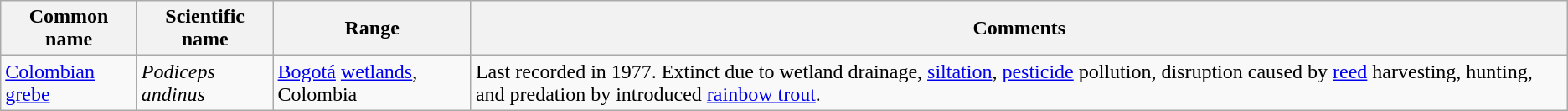<table class="wikitable sortable">
<tr>
<th>Common name</th>
<th>Scientific name</th>
<th>Range</th>
<th class="unsortable">Comments</th>
</tr>
<tr>
<td><a href='#'>Colombian grebe</a></td>
<td><em>Podiceps andinus</em></td>
<td><a href='#'>Bogotá</a> <a href='#'>wetlands</a>, Colombia</td>
<td>Last recorded in 1977. Extinct due to wetland drainage, <a href='#'>siltation</a>, <a href='#'>pesticide</a> pollution, disruption caused by <a href='#'>reed</a> harvesting, hunting, and predation by introduced <a href='#'>rainbow trout</a>.</td>
</tr>
</table>
